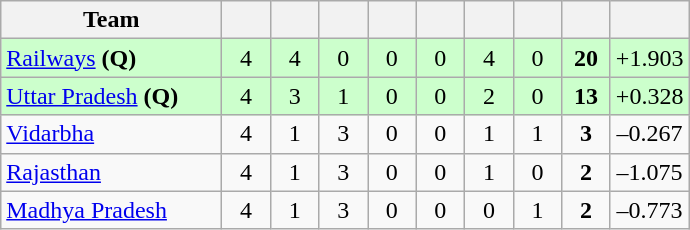<table class="wikitable" style="text-align:center">
<tr>
<th style="width:140px;">Team</th>
<th style="width:25px;"></th>
<th style="width:25px;"></th>
<th style="width:25px;"></th>
<th style="width:25px;"></th>
<th style="width:25px;"></th>
<th style="width:25px;"></th>
<th style="width:25px;"></th>
<th style="width:25px;"></th>
<th style="width:40px;"></th>
</tr>
<tr style="background:#cfc;">
<td style="text-align:left"><a href='#'>Railways</a> <strong>(Q)</strong></td>
<td>4</td>
<td>4</td>
<td>0</td>
<td>0</td>
<td>0</td>
<td>4</td>
<td>0</td>
<td><strong>20</strong></td>
<td>+1.903</td>
</tr>
<tr style="background:#cfc;">
<td style="text-align:left"><a href='#'>Uttar Pradesh</a> <strong>(Q)</strong></td>
<td>4</td>
<td>3</td>
<td>1</td>
<td>0</td>
<td>0</td>
<td>2</td>
<td>0</td>
<td><strong>13</strong></td>
<td>+0.328</td>
</tr>
<tr>
<td style="text-align:left"><a href='#'>Vidarbha</a></td>
<td>4</td>
<td>1</td>
<td>3</td>
<td>0</td>
<td>0</td>
<td>1</td>
<td>1</td>
<td><strong>3</strong></td>
<td>–0.267</td>
</tr>
<tr>
<td style="text-align:left"><a href='#'>Rajasthan</a></td>
<td>4</td>
<td>1</td>
<td>3</td>
<td>0</td>
<td>0</td>
<td>1</td>
<td>0</td>
<td><strong>2</strong></td>
<td>–1.075</td>
</tr>
<tr>
<td style="text-align:left"><a href='#'>Madhya Pradesh</a></td>
<td>4</td>
<td>1</td>
<td>3</td>
<td>0</td>
<td>0</td>
<td>0</td>
<td>1</td>
<td><strong>2</strong></td>
<td>–0.773</td>
</tr>
</table>
